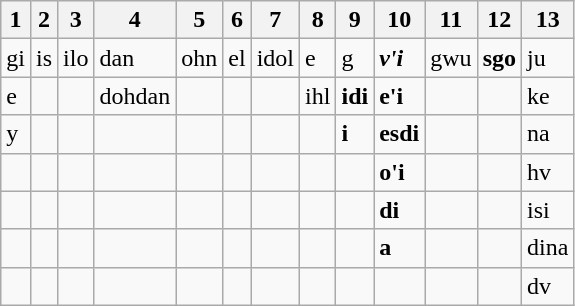<table class="wikitable">
<tr>
<th>1</th>
<th>2</th>
<th>3</th>
<th>4</th>
<th>5</th>
<th>6</th>
<th>7</th>
<th>8</th>
<th>9</th>
<th>10</th>
<th>11</th>
<th>12</th>
<th>13</th>
</tr>
<tr>
<td>gi</td>
<td>is</td>
<td>ilo</td>
<td>dan</td>
<td>ohn</td>
<td>el</td>
<td>idol</td>
<td>e</td>
<td>g</td>
<td><strong><em>v'i</em></strong></td>
<td>gwu</td>
<td><strong>sgo</strong></td>
<td>ju</td>
</tr>
<tr>
<td>e</td>
<td></td>
<td></td>
<td>dohdan</td>
<td></td>
<td></td>
<td></td>
<td>ihl</td>
<td><strong>idi</strong></td>
<td><strong>e'i</strong></td>
<td></td>
<td></td>
<td>ke</td>
</tr>
<tr>
<td>y</td>
<td></td>
<td></td>
<td></td>
<td></td>
<td></td>
<td></td>
<td></td>
<td><strong>i</strong></td>
<td><strong>esdi</strong></td>
<td></td>
<td></td>
<td>na</td>
</tr>
<tr>
<td></td>
<td></td>
<td></td>
<td></td>
<td></td>
<td></td>
<td></td>
<td></td>
<td></td>
<td><strong>o'i</strong></td>
<td></td>
<td></td>
<td>hv</td>
</tr>
<tr>
<td></td>
<td></td>
<td></td>
<td></td>
<td></td>
<td></td>
<td></td>
<td></td>
<td></td>
<td><strong>di</strong></td>
<td></td>
<td></td>
<td>isi</td>
</tr>
<tr>
<td></td>
<td></td>
<td></td>
<td></td>
<td></td>
<td></td>
<td></td>
<td></td>
<td></td>
<td><strong>a</strong></td>
<td></td>
<td></td>
<td>dina</td>
</tr>
<tr>
<td></td>
<td></td>
<td></td>
<td></td>
<td></td>
<td></td>
<td></td>
<td></td>
<td></td>
<td></td>
<td></td>
<td></td>
<td>dv</td>
</tr>
</table>
